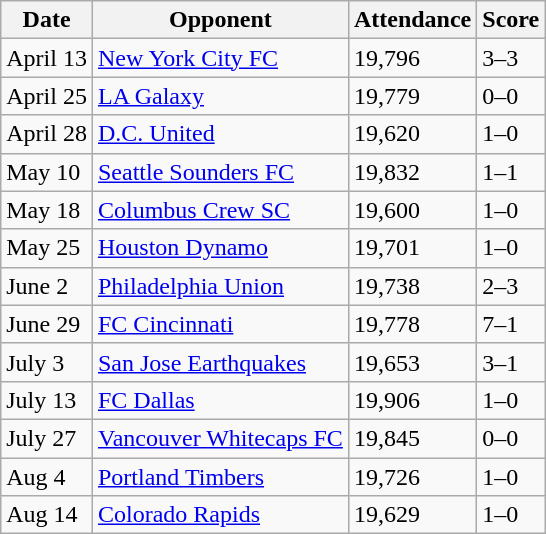<table class="wikitable">
<tr>
<th>Date</th>
<th>Opponent</th>
<th>Attendance</th>
<th>Score</th>
</tr>
<tr>
<td>April 13</td>
<td><a href='#'>New York City FC</a></td>
<td>19,796</td>
<td>3–3</td>
</tr>
<tr>
<td>April 25</td>
<td><a href='#'>LA Galaxy</a></td>
<td>19,779</td>
<td>0–0</td>
</tr>
<tr>
<td>April 28</td>
<td><a href='#'>D.C. United</a></td>
<td>19,620</td>
<td>1–0</td>
</tr>
<tr>
<td>May 10</td>
<td><a href='#'>Seattle Sounders FC</a></td>
<td>19,832</td>
<td>1–1</td>
</tr>
<tr>
<td>May 18</td>
<td><a href='#'>Columbus Crew SC</a></td>
<td>19,600</td>
<td>1–0</td>
</tr>
<tr>
<td>May 25</td>
<td><a href='#'>Houston Dynamo</a></td>
<td>19,701</td>
<td>1–0</td>
</tr>
<tr>
<td>June 2</td>
<td><a href='#'>Philadelphia Union</a></td>
<td>19,738</td>
<td>2–3</td>
</tr>
<tr>
<td>June 29</td>
<td><a href='#'>FC Cincinnati</a></td>
<td>19,778</td>
<td>7–1</td>
</tr>
<tr>
<td>July 3</td>
<td><a href='#'>San Jose Earthquakes</a></td>
<td>19,653</td>
<td>3–1</td>
</tr>
<tr>
<td>July 13</td>
<td><a href='#'>FC Dallas</a></td>
<td>19,906</td>
<td>1–0</td>
</tr>
<tr>
<td>July 27</td>
<td><a href='#'>Vancouver Whitecaps FC</a></td>
<td>19,845</td>
<td>0–0</td>
</tr>
<tr>
<td>Aug 4</td>
<td><a href='#'>Portland Timbers</a></td>
<td>19,726</td>
<td>1–0</td>
</tr>
<tr>
<td>Aug 14</td>
<td><a href='#'>Colorado Rapids</a></td>
<td>19,629</td>
<td>1–0</td>
</tr>
</table>
